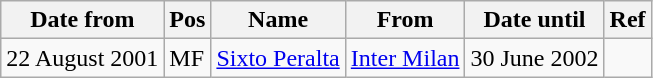<table class="wikitable">
<tr>
<th>Date from</th>
<th>Pos</th>
<th>Name</th>
<th>From</th>
<th>Date until</th>
<th>Ref</th>
</tr>
<tr>
<td>22 August 2001</td>
<td>MF</td>
<td> <a href='#'>Sixto Peralta</a></td>
<td> <a href='#'>Inter Milan</a></td>
<td>30 June 2002</td>
<td></td>
</tr>
</table>
